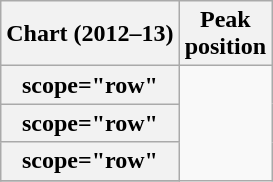<table class="wikitable sortable plainrowheaders" style="text-align:center;">
<tr>
<th scope="col">Chart (2012–13)</th>
<th scope="col">Peak<br>position</th>
</tr>
<tr>
<th>scope="row"</th>
</tr>
<tr>
<th>scope="row"</th>
</tr>
<tr>
<th>scope="row"</th>
</tr>
<tr>
</tr>
</table>
